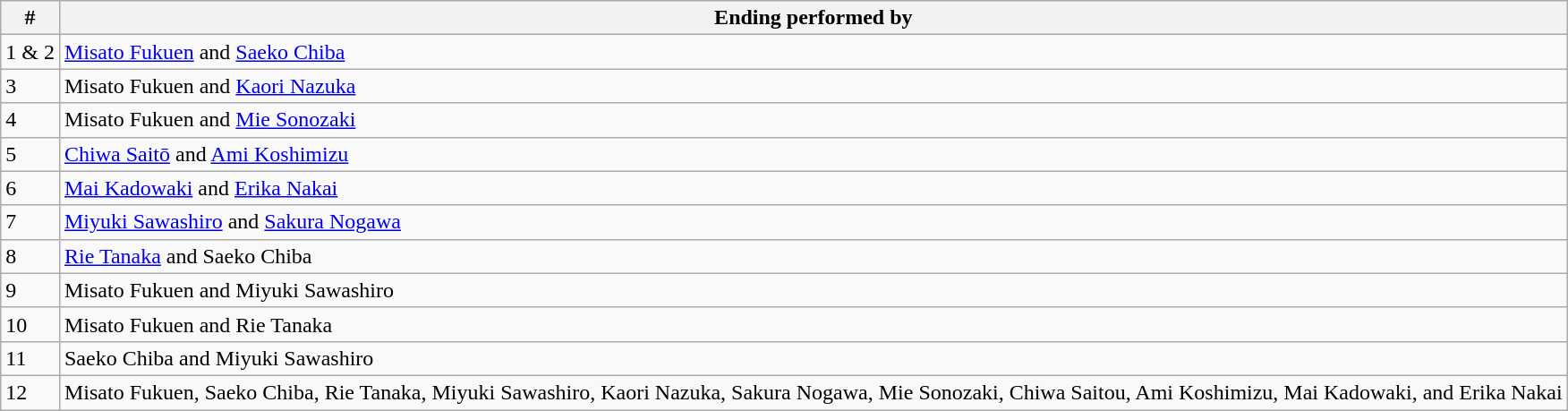<table class="wikitable">
<tr>
<th>#</th>
<th>Ending performed by</th>
</tr>
<tr>
<td>1 & 2</td>
<td><a href='#'>Misato Fukuen</a> and <a href='#'>Saeko Chiba</a></td>
</tr>
<tr>
<td>3</td>
<td>Misato Fukuen and <a href='#'>Kaori Nazuka</a></td>
</tr>
<tr>
<td>4</td>
<td>Misato Fukuen and <a href='#'>Mie Sonozaki</a></td>
</tr>
<tr>
<td>5</td>
<td><a href='#'>Chiwa Saitō</a> and <a href='#'>Ami Koshimizu</a></td>
</tr>
<tr>
<td>6</td>
<td><a href='#'>Mai Kadowaki</a> and <a href='#'>Erika Nakai</a></td>
</tr>
<tr>
<td>7</td>
<td><a href='#'>Miyuki Sawashiro</a> and <a href='#'>Sakura Nogawa</a></td>
</tr>
<tr>
<td>8</td>
<td><a href='#'>Rie Tanaka</a> and Saeko Chiba</td>
</tr>
<tr>
<td>9</td>
<td>Misato Fukuen and Miyuki Sawashiro</td>
</tr>
<tr>
<td>10</td>
<td>Misato Fukuen and Rie Tanaka</td>
</tr>
<tr>
<td>11</td>
<td>Saeko Chiba and Miyuki Sawashiro</td>
</tr>
<tr>
<td>12</td>
<td>Misato Fukuen, Saeko Chiba, Rie Tanaka, Miyuki Sawashiro, Kaori Nazuka, Sakura Nogawa, Mie Sonozaki, Chiwa Saitou, Ami Koshimizu, Mai Kadowaki, and Erika Nakai</td>
</tr>
</table>
